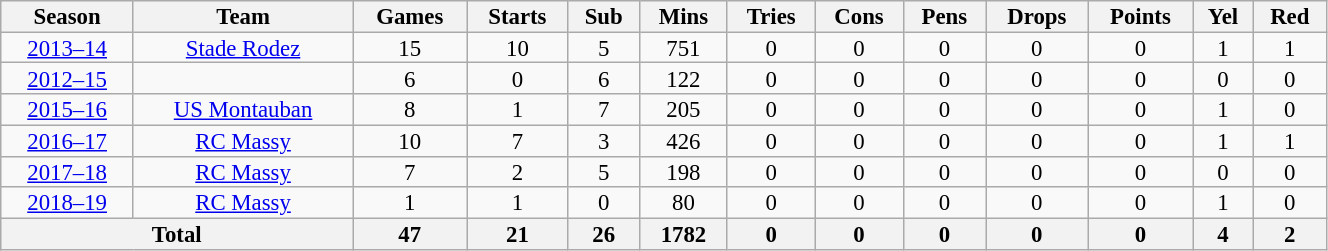<table class="wikitable" style="text-align:center; line-height:90%; font-size:95%; width:70%;">
<tr>
<th>Season</th>
<th>Team</th>
<th>Games</th>
<th>Starts</th>
<th>Sub</th>
<th>Mins</th>
<th>Tries</th>
<th>Cons</th>
<th>Pens</th>
<th>Drops</th>
<th>Points</th>
<th>Yel</th>
<th>Red</th>
</tr>
<tr>
<td><a href='#'>2013–14</a></td>
<td><a href='#'>Stade Rodez</a></td>
<td>15</td>
<td>10</td>
<td>5</td>
<td>751</td>
<td>0</td>
<td>0</td>
<td>0</td>
<td>0</td>
<td>0</td>
<td>1</td>
<td>1</td>
</tr>
<tr>
<td><a href='#'>2012–15</a></td>
<td></td>
<td>6</td>
<td>0</td>
<td>6</td>
<td>122</td>
<td>0</td>
<td>0</td>
<td>0</td>
<td>0</td>
<td>0</td>
<td>0</td>
<td>0</td>
</tr>
<tr>
<td><a href='#'>2015–16</a></td>
<td><a href='#'>US Montauban</a></td>
<td>8</td>
<td>1</td>
<td>7</td>
<td>205</td>
<td>0</td>
<td>0</td>
<td>0</td>
<td>0</td>
<td>0</td>
<td>1</td>
<td>0</td>
</tr>
<tr>
<td><a href='#'>2016–17</a></td>
<td><a href='#'>RC Massy</a></td>
<td>10</td>
<td>7</td>
<td>3</td>
<td>426</td>
<td>0</td>
<td>0</td>
<td>0</td>
<td>0</td>
<td>0</td>
<td>1</td>
<td>1</td>
</tr>
<tr>
<td><a href='#'>2017–18</a></td>
<td><a href='#'>RC Massy</a></td>
<td>7</td>
<td>2</td>
<td>5</td>
<td>198</td>
<td>0</td>
<td>0</td>
<td>0</td>
<td>0</td>
<td>0</td>
<td>0</td>
<td>0</td>
</tr>
<tr>
<td><a href='#'>2018–19</a></td>
<td><a href='#'>RC Massy</a></td>
<td>1</td>
<td>1</td>
<td>0</td>
<td>80</td>
<td>0</td>
<td>0</td>
<td>0</td>
<td>0</td>
<td>0</td>
<td>1</td>
<td>0</td>
</tr>
<tr>
<th colspan="2">Total</th>
<th>47</th>
<th>21</th>
<th>26</th>
<th>1782</th>
<th>0</th>
<th>0</th>
<th>0</th>
<th>0</th>
<th>0</th>
<th>4</th>
<th>2</th>
</tr>
</table>
